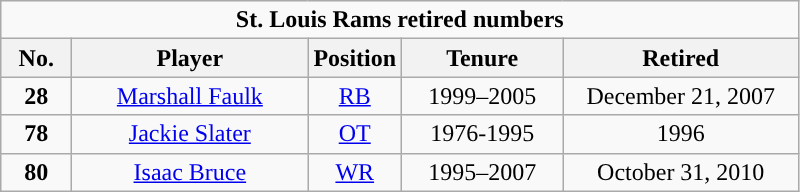<table class="wikitable sortable" style="text-align:center">
<tr>
<td colspan="5"><strong>St. Louis Rams retired numbers</strong></td>
</tr>
<tr>
<th style="width:40px; ">No.</th>
<th style="width:150px; ">Player</th>
<th style="width:40px; ">Position</th>
<th style="width:100px; ">Tenure</th>
<th style="width:150px; ">Retired</th>
</tr>
<tr>
<td><strong>28</strong></td>
<td><a href='#'>Marshall Faulk</a></td>
<td><a href='#'>RB</a></td>
<td>1999–2005</td>
<td>December 21, 2007</td>
</tr>
<tr>
<td><strong>78</strong></td>
<td><a href='#'>Jackie Slater</a></td>
<td><a href='#'>OT</a></td>
<td>1976-1995</td>
<td>1996</td>
</tr>
<tr>
<td><strong>80</strong></td>
<td><a href='#'>Isaac Bruce</a></td>
<td><a href='#'>WR</a></td>
<td>1995–2007</td>
<td>October 31, 2010</td>
</tr>
</table>
